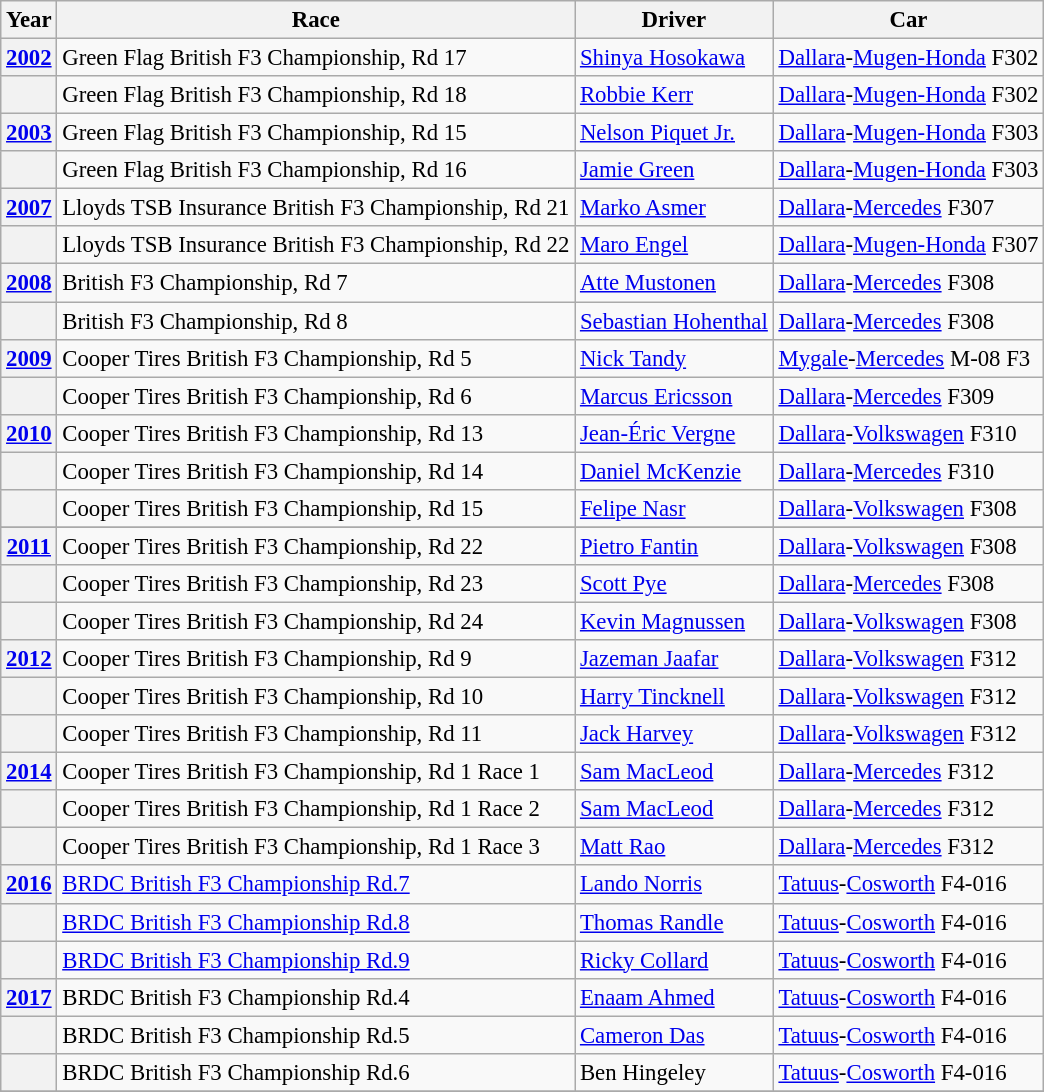<table class="wikitable" style="font-size: 95%;">
<tr>
<th>Year</th>
<th>Race</th>
<th>Driver</th>
<th>Car</th>
</tr>
<tr>
<th><a href='#'>2002</a></th>
<td 2002 Green Flag British F3 Championship Round 17>Green Flag British F3 Championship, Rd 17</td>
<td> <a href='#'>Shinya Hosokawa</a></td>
<td><a href='#'>Dallara</a>-<a href='#'>Mugen-Honda</a> F302</td>
</tr>
<tr>
<th></th>
<td 2002 Green Flag British F3 Championship Round 18>Green Flag British F3 Championship, Rd 18</td>
<td> <a href='#'>Robbie Kerr</a></td>
<td><a href='#'>Dallara</a>-<a href='#'>Mugen-Honda</a> F302</td>
</tr>
<tr>
<th><a href='#'>2003</a></th>
<td 2003 Green Flag British F3 Championship Round 15>Green Flag British F3 Championship, Rd 15</td>
<td> <a href='#'>Nelson Piquet Jr.</a></td>
<td><a href='#'>Dallara</a>-<a href='#'>Mugen-Honda</a> F303</td>
</tr>
<tr>
<th></th>
<td 2003 Green Flag British F3 Championship Round 16>Green Flag British F3 Championship, Rd 16</td>
<td> <a href='#'>Jamie Green</a></td>
<td><a href='#'>Dallara</a>-<a href='#'>Mugen-Honda</a> F303</td>
</tr>
<tr>
<th><a href='#'>2007</a></th>
<td 2007 Lloyds TSB Insurance British F3 Championship Round 21>Lloyds TSB Insurance British F3 Championship, Rd 21</td>
<td> <a href='#'>Marko Asmer</a></td>
<td><a href='#'>Dallara</a>-<a href='#'>Mercedes</a> F307</td>
</tr>
<tr>
<th></th>
<td 2007 Lloyds TSB Insurance British F3 Championship Round 22>Lloyds TSB Insurance British F3 Championship, Rd 22</td>
<td> <a href='#'>Maro Engel</a></td>
<td><a href='#'>Dallara</a>-<a href='#'>Mugen-Honda</a> F307</td>
</tr>
<tr>
<th><a href='#'>2008</a></th>
<td 2008 British F3 Championship Round 7>British F3 Championship, Rd 7</td>
<td> <a href='#'>Atte Mustonen</a></td>
<td><a href='#'>Dallara</a>-<a href='#'>Mercedes</a> F308</td>
</tr>
<tr>
<th></th>
<td 2008 British F3 Championship Round 8>British F3 Championship, Rd 8</td>
<td> <a href='#'>Sebastian Hohenthal</a></td>
<td><a href='#'>Dallara</a>-<a href='#'>Mercedes</a> F308</td>
</tr>
<tr>
<th><a href='#'>2009</a></th>
<td 2009 Cooper Tires British F3 Championship Round 5>Cooper Tires British F3 Championship, Rd 5</td>
<td> <a href='#'>Nick Tandy</a></td>
<td><a href='#'>Mygale</a>-<a href='#'>Mercedes</a> M-08 F3</td>
</tr>
<tr>
<th></th>
<td 2009 Cooper Tires British F3 Championship Round 6>Cooper Tires British F3 Championship, Rd 6</td>
<td> <a href='#'>Marcus Ericsson</a></td>
<td><a href='#'>Dallara</a>-<a href='#'>Mercedes</a> F309</td>
</tr>
<tr>
<th><a href='#'>2010</a></th>
<td 2010 Cooper Tires British F3 Championship Round 13>Cooper Tires British F3 Championship, Rd 13</td>
<td> <a href='#'>Jean-Éric Vergne</a></td>
<td><a href='#'>Dallara</a>-<a href='#'>Volkswagen</a> F310</td>
</tr>
<tr>
<th></th>
<td 2010 Cooper Tires British F3 Championship Round 14>Cooper Tires British F3 Championship, Rd 14</td>
<td> <a href='#'>Daniel McKenzie</a></td>
<td><a href='#'>Dallara</a>-<a href='#'>Mercedes</a> F310</td>
</tr>
<tr>
<th></th>
<td 2010 Cooper Tires British F3 Championship Round 15>Cooper Tires British F3 Championship, Rd 15</td>
<td> <a href='#'>Felipe Nasr</a></td>
<td><a href='#'>Dallara</a>-<a href='#'>Volkswagen</a> F308</td>
</tr>
<tr>
</tr>
<tr>
<th><a href='#'>2011</a></th>
<td 2011 Cooper Tires British F3 Championship Round 22>Cooper Tires British F3 Championship, Rd 22</td>
<td> <a href='#'>Pietro Fantin</a></td>
<td><a href='#'>Dallara</a>-<a href='#'>Volkswagen</a> F308</td>
</tr>
<tr>
<th></th>
<td 2011 Cooper Tires British F3 Championship Round 23>Cooper Tires British F3 Championship, Rd 23</td>
<td> <a href='#'>Scott Pye</a></td>
<td><a href='#'>Dallara</a>-<a href='#'>Mercedes</a> F308</td>
</tr>
<tr>
<th></th>
<td 2011 Cooper Tires British F3 Championship Round 24>Cooper Tires British F3 Championship, Rd 24</td>
<td> <a href='#'>Kevin Magnussen</a></td>
<td><a href='#'>Dallara</a>-<a href='#'>Volkswagen</a> F308</td>
</tr>
<tr>
<th><a href='#'>2012</a></th>
<td 2012 Cooper Tires British F3 Championship Round 9>Cooper Tires British F3 Championship, Rd 9</td>
<td> <a href='#'>Jazeman Jaafar</a></td>
<td><a href='#'>Dallara</a>-<a href='#'>Volkswagen</a> F312</td>
</tr>
<tr>
<th></th>
<td 2012 Cooper Tires British F3 Championship Round 10>Cooper Tires British F3 Championship, Rd 10</td>
<td> <a href='#'>Harry Tincknell</a></td>
<td><a href='#'>Dallara</a>-<a href='#'>Volkswagen</a> F312</td>
</tr>
<tr>
<th></th>
<td 2012 Cooper Tires British F3 Championship Round 11>Cooper Tires British F3 Championship, Rd 11</td>
<td> <a href='#'>Jack Harvey</a></td>
<td><a href='#'>Dallara</a>-<a href='#'>Volkswagen</a> F312</td>
</tr>
<tr>
<th><a href='#'>2014</a></th>
<td 2014 Cooper Tires British F3 Championship Round 1>Cooper Tires British F3 Championship, Rd 1 Race 1</td>
<td> <a href='#'>Sam MacLeod</a></td>
<td><a href='#'>Dallara</a>-<a href='#'>Mercedes</a> F312</td>
</tr>
<tr>
<th></th>
<td 2014 Cooper Tires British F3 Championship Round 1>Cooper Tires British F3 Championship, Rd 1 Race 2</td>
<td> <a href='#'>Sam MacLeod</a></td>
<td><a href='#'>Dallara</a>-<a href='#'>Mercedes</a> F312</td>
</tr>
<tr>
<th></th>
<td 2014 Cooper Tires British F3 Championship Round 1>Cooper Tires British F3 Championship, Rd 1 Race 3</td>
<td> <a href='#'>Matt Rao</a></td>
<td><a href='#'>Dallara</a>-<a href='#'>Mercedes</a> F312</td>
</tr>
<tr>
<th><a href='#'>2016</a></th>
<td><a href='#'>BRDC British F3 Championship Rd.7</a></td>
<td> <a href='#'>Lando Norris</a></td>
<td><a href='#'>Tatuus</a>-<a href='#'>Cosworth</a> F4-016</td>
</tr>
<tr>
<th></th>
<td><a href='#'>BRDC British F3 Championship Rd.8</a></td>
<td> <a href='#'>Thomas Randle</a></td>
<td><a href='#'>Tatuus</a>-<a href='#'>Cosworth</a> F4-016</td>
</tr>
<tr>
<th></th>
<td><a href='#'>BRDC British F3 Championship Rd.9</a></td>
<td> <a href='#'>Ricky Collard</a></td>
<td><a href='#'>Tatuus</a>-<a href='#'>Cosworth</a> F4-016</td>
</tr>
<tr>
<th><a href='#'>2017</a></th>
<td>BRDC British F3 Championship Rd.4</td>
<td> <a href='#'>Enaam Ahmed</a></td>
<td><a href='#'>Tatuus</a>-<a href='#'>Cosworth</a> F4-016</td>
</tr>
<tr>
<th></th>
<td>BRDC British F3 Championship Rd.5</td>
<td> <a href='#'>Cameron Das</a></td>
<td><a href='#'>Tatuus</a>-<a href='#'>Cosworth</a> F4-016</td>
</tr>
<tr>
<th></th>
<td>BRDC British F3 Championship Rd.6</td>
<td> Ben Hingeley</td>
<td><a href='#'>Tatuus</a>-<a href='#'>Cosworth</a> F4-016</td>
</tr>
<tr>
</tr>
</table>
